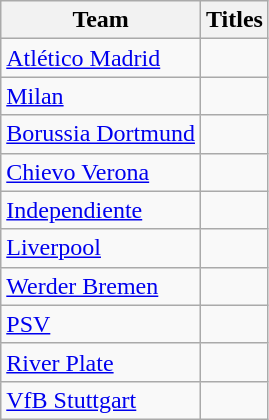<table class="wikitable sortable">
<tr>
<th width=>Team</th>
<th>Titles</th>
</tr>
<tr>
<td> <a href='#'>Atlético Madrid</a></td>
<td></td>
</tr>
<tr>
<td> <a href='#'>Milan</a></td>
<td></td>
</tr>
<tr>
<td> <a href='#'>Borussia Dortmund</a></td>
<td></td>
</tr>
<tr>
<td> <a href='#'>Chievo Verona</a></td>
<td></td>
</tr>
<tr>
<td> <a href='#'>Independiente</a></td>
<td></td>
</tr>
<tr>
<td> <a href='#'>Liverpool</a></td>
<td></td>
</tr>
<tr>
<td> <a href='#'>Werder Bremen</a></td>
<td></td>
</tr>
<tr>
<td> <a href='#'>PSV</a></td>
<td></td>
</tr>
<tr>
<td> <a href='#'>River Plate</a></td>
<td></td>
</tr>
<tr>
<td> <a href='#'>VfB Stuttgart</a></td>
<td></td>
</tr>
</table>
